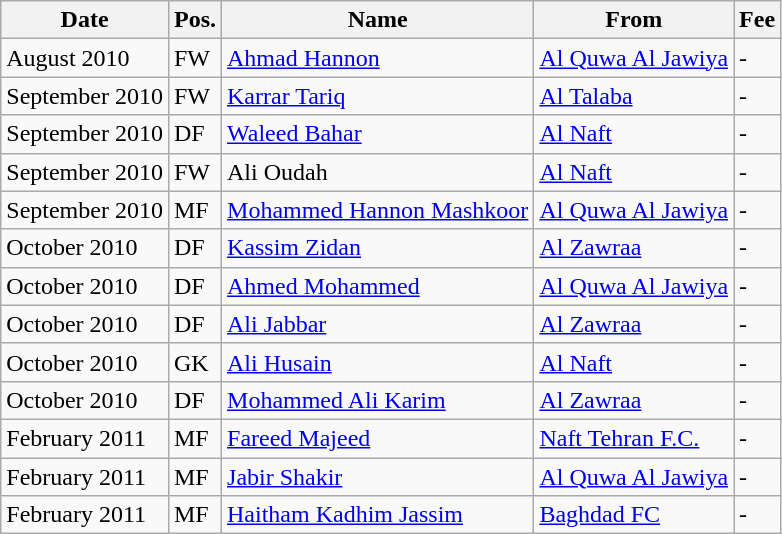<table class="wikitable">
<tr>
<th>Date</th>
<th>Pos.</th>
<th>Name</th>
<th>From</th>
<th>Fee</th>
</tr>
<tr>
<td>August 2010</td>
<td>FW</td>
<td> <a href='#'>Ahmad Hannon</a></td>
<td> <a href='#'>Al Quwa Al Jawiya</a></td>
<td>-</td>
</tr>
<tr>
<td>September 2010</td>
<td>FW</td>
<td> <a href='#'>Karrar Tariq</a></td>
<td> <a href='#'>Al Talaba</a></td>
<td>-</td>
</tr>
<tr>
<td>September 2010</td>
<td>DF</td>
<td> <a href='#'>Waleed Bahar</a></td>
<td> <a href='#'>Al Naft</a></td>
<td>-</td>
</tr>
<tr>
<td>September 2010</td>
<td>FW</td>
<td> Ali Oudah</td>
<td> <a href='#'>Al Naft</a></td>
<td>-</td>
</tr>
<tr>
<td>September 2010</td>
<td>MF</td>
<td> <a href='#'>Mohammed Hannon Mashkoor</a></td>
<td> <a href='#'>Al Quwa Al Jawiya</a></td>
<td>-</td>
</tr>
<tr>
<td>October 2010</td>
<td>DF</td>
<td> <a href='#'>Kassim Zidan</a></td>
<td> <a href='#'>Al Zawraa</a></td>
<td>-</td>
</tr>
<tr>
<td>October 2010</td>
<td>DF</td>
<td> <a href='#'>Ahmed Mohammed</a></td>
<td> <a href='#'>Al Quwa Al Jawiya</a></td>
<td>-</td>
</tr>
<tr>
<td>October 2010</td>
<td>DF</td>
<td> <a href='#'>Ali Jabbar</a></td>
<td> <a href='#'>Al Zawraa</a></td>
<td>-</td>
</tr>
<tr>
<td>October 2010</td>
<td>GK</td>
<td> <a href='#'>Ali Husain</a></td>
<td> <a href='#'>Al Naft</a></td>
<td>-</td>
</tr>
<tr>
<td>October 2010</td>
<td>DF</td>
<td> <a href='#'>Mohammed Ali Karim</a></td>
<td> <a href='#'>Al Zawraa</a></td>
<td>-</td>
</tr>
<tr>
<td>February 2011</td>
<td>MF</td>
<td> <a href='#'>Fareed Majeed</a></td>
<td> <a href='#'>Naft Tehran F.C.</a></td>
<td>-</td>
</tr>
<tr>
<td>February 2011</td>
<td>MF</td>
<td> <a href='#'>Jabir Shakir</a></td>
<td> <a href='#'>Al Quwa Al Jawiya</a></td>
<td>-</td>
</tr>
<tr>
<td>February 2011</td>
<td>MF</td>
<td> <a href='#'>Haitham Kadhim Jassim</a></td>
<td> <a href='#'>Baghdad FC</a></td>
<td>-</td>
</tr>
</table>
